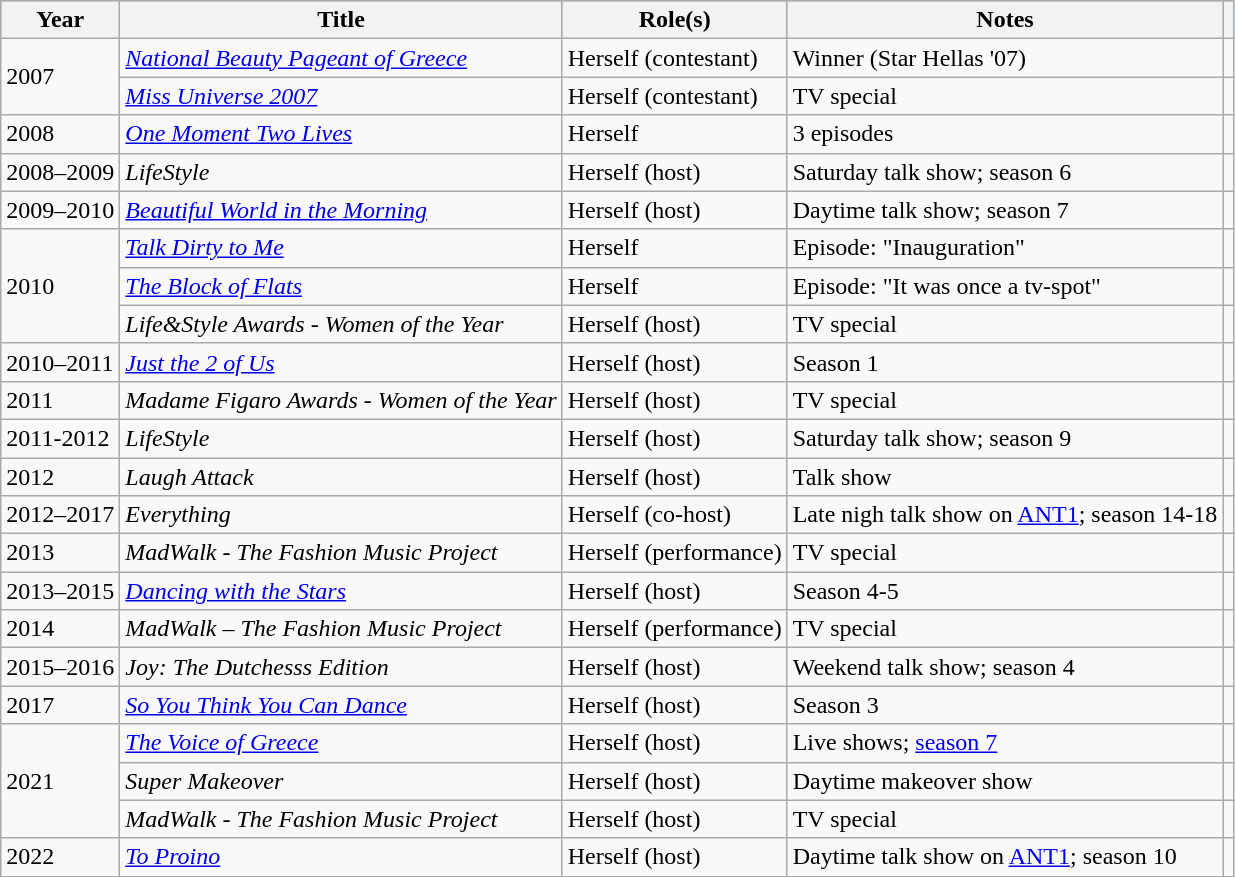<table class="wikitable">
<tr style="background:#b0c4de; text-align:center;">
<th>Year</th>
<th>Title</th>
<th>Role(s)</th>
<th class="unsortable">Notes</th>
<th class="unsortable"></th>
</tr>
<tr>
<td rowspan="2">2007</td>
<td><em><a href='#'>National Beauty Pageant of Greece</a></em></td>
<td>Herself (contestant)</td>
<td>Winner (Star Hellas '07)</td>
<td></td>
</tr>
<tr>
<td><em><a href='#'>Miss Universe 2007</a></em></td>
<td>Herself (contestant)</td>
<td>TV special</td>
<td></td>
</tr>
<tr>
<td>2008</td>
<td><em><a href='#'>One Moment Two Lives</a></em></td>
<td>Herself</td>
<td>3 episodes</td>
<td></td>
</tr>
<tr>
<td>2008–2009</td>
<td><em>LifeStyle</em></td>
<td>Herself (host)</td>
<td>Saturday talk show; season 6</td>
<td></td>
</tr>
<tr>
<td>2009–2010</td>
<td><em><a href='#'>Beautiful World in the Morning</a></em></td>
<td>Herself (host)</td>
<td>Daytime talk show; season 7</td>
<td></td>
</tr>
<tr>
<td rowspan="3">2010</td>
<td><em><a href='#'>Talk Dirty to Me</a></em></td>
<td>Herself</td>
<td>Episode: "Inauguration"</td>
<td></td>
</tr>
<tr>
<td><em><a href='#'>The Block of Flats</a></em></td>
<td>Herself</td>
<td>Episode: "It was once a tv-spot"</td>
<td></td>
</tr>
<tr>
<td><em>Life&Style Awards - Women of the Year</em></td>
<td>Herself (host)</td>
<td>TV special</td>
<td></td>
</tr>
<tr>
<td>2010–2011</td>
<td><em><a href='#'>Just the 2 of Us</a></em></td>
<td>Herself (host)</td>
<td>Season 1</td>
<td></td>
</tr>
<tr>
<td>2011</td>
<td><em>Madame Figaro Awards - Women of the Year</em></td>
<td>Herself (host)</td>
<td>TV special</td>
<td></td>
</tr>
<tr>
<td>2011-2012</td>
<td><em>LifeStyle</em></td>
<td>Herself (host)</td>
<td>Saturday talk show; season 9</td>
<td></td>
</tr>
<tr>
<td>2012</td>
<td><em>Laugh Attack</em></td>
<td>Herself (host)</td>
<td>Talk show</td>
<td></td>
</tr>
<tr>
<td>2012–2017</td>
<td><em>Everything</em></td>
<td>Herself (co-host)</td>
<td>Late nigh talk show on <a href='#'>ANT1</a>; season 14-18</td>
<td></td>
</tr>
<tr>
<td>2013</td>
<td><em>MadWalk - The Fashion Music Project</em></td>
<td>Herself (performance)</td>
<td>TV special</td>
<td></td>
</tr>
<tr>
<td>2013–2015</td>
<td><em><a href='#'>Dancing with the Stars</a></em></td>
<td>Herself (host)</td>
<td>Season 4-5</td>
<td></td>
</tr>
<tr>
<td>2014</td>
<td><em>MadWalk – The Fashion Music Project</em></td>
<td>Herself (performance)</td>
<td>TV special</td>
<td></td>
</tr>
<tr>
<td>2015–2016</td>
<td><em>Joy: The Dutchesss Edition</em></td>
<td>Herself (host)</td>
<td>Weekend talk show; season 4</td>
<td></td>
</tr>
<tr>
<td>2017</td>
<td><em><a href='#'>So You Think You Can Dance</a></em></td>
<td>Herself (host)</td>
<td>Season 3</td>
<td></td>
</tr>
<tr>
<td rowspan="3">2021</td>
<td><em><a href='#'>The Voice of Greece</a></em></td>
<td>Herself (host)</td>
<td>Live shows; <a href='#'>season 7</a></td>
<td></td>
</tr>
<tr>
<td><em>Super Makeover</em></td>
<td>Herself (host)</td>
<td>Daytime makeover show</td>
<td></td>
</tr>
<tr>
<td><em>MadWalk - The Fashion Music Project</em></td>
<td>Herself (host)</td>
<td>TV special</td>
<td></td>
</tr>
<tr>
<td>2022</td>
<td><em><a href='#'>To Proino</a></em></td>
<td>Herself (host)</td>
<td>Daytime talk show on <a href='#'>ANT1</a>; season 10</td>
<td></td>
</tr>
<tr>
</tr>
</table>
